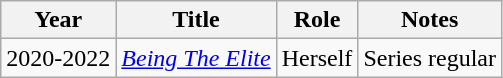<table class="wikitable sortable">
<tr>
<th>Year</th>
<th>Title</th>
<th>Role</th>
<th>Notes</th>
</tr>
<tr>
<td>2020-2022</td>
<td><em><a href='#'>Being The Elite</a></em></td>
<td>Herself</td>
<td>Series regular</td>
</tr>
</table>
